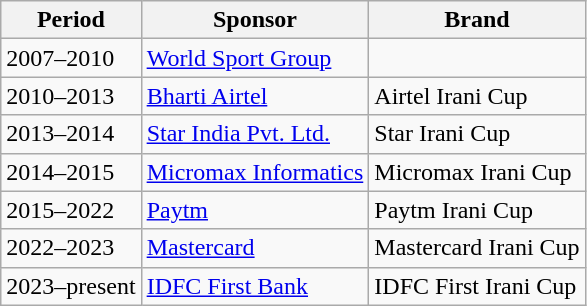<table class="wikitable">
<tr>
<th>Period</th>
<th>Sponsor</th>
<th>Brand</th>
</tr>
<tr>
<td>2007–2010</td>
<td><a href='#'>World Sport Group</a></td>
<td></td>
</tr>
<tr>
<td>2010–2013</td>
<td><a href='#'>Bharti Airtel</a></td>
<td>Airtel Irani Cup</td>
</tr>
<tr>
<td>2013–2014</td>
<td><a href='#'>Star India Pvt. Ltd.</a></td>
<td>Star Irani Cup</td>
</tr>
<tr>
<td>2014–2015</td>
<td><a href='#'>Micromax Informatics</a></td>
<td>Micromax Irani Cup</td>
</tr>
<tr>
<td>2015–2022</td>
<td><a href='#'>Paytm</a></td>
<td>Paytm Irani Cup</td>
</tr>
<tr>
<td>2022–2023</td>
<td><a href='#'>Mastercard</a></td>
<td>Mastercard Irani Cup</td>
</tr>
<tr>
<td>2023–present</td>
<td><a href='#'>IDFC First Bank</a></td>
<td>IDFC First Irani Cup</td>
</tr>
</table>
